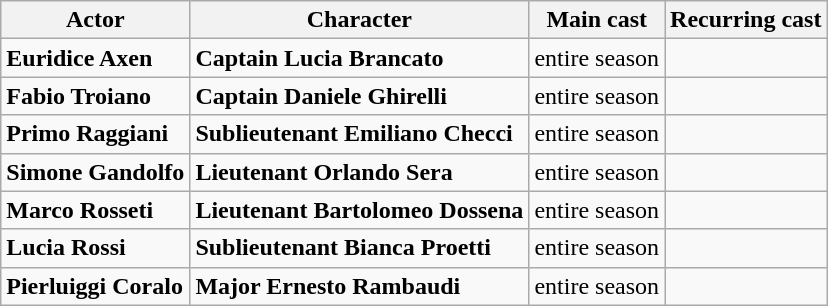<table class="wikitable sortable" border="1">
<tr>
<th>Actor</th>
<th>Character</th>
<th>Main cast</th>
<th>Recurring cast</th>
</tr>
<tr>
<td><strong>Euridice Axen</strong></td>
<td><strong>Captain Lucia Brancato</strong></td>
<td>entire season</td>
<td></td>
</tr>
<tr>
<td><strong>Fabio Troiano</strong></td>
<td><strong>Captain Daniele Ghirelli</strong></td>
<td>entire season</td>
<td></td>
</tr>
<tr>
<td><strong>Primo Raggiani</strong></td>
<td><strong>Sublieutenant Emiliano Checci</strong></td>
<td>entire season</td>
<td></td>
</tr>
<tr>
<td><strong>Simone Gandolfo</strong></td>
<td><strong>Lieutenant Orlando Sera</strong></td>
<td>entire season</td>
<td></td>
</tr>
<tr>
<td><strong>Marco Rosseti</strong></td>
<td><strong>Lieutenant Bartolomeo Dossena</strong></td>
<td>entire season</td>
<td></td>
</tr>
<tr>
<td><strong>Lucia Rossi</strong></td>
<td><strong>Sublieutenant Bianca Proetti</strong></td>
<td>entire season</td>
<td></td>
</tr>
<tr>
<td><strong>Pierluiggi Coralo</strong></td>
<td><strong>Major Ernesto Rambaudi</strong></td>
<td>entire season</td>
<td></td>
</tr>
</table>
